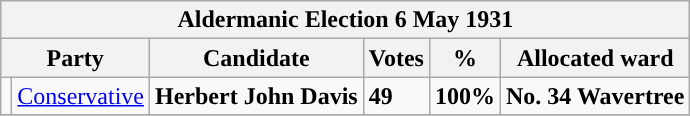<table class="wikitable">
<tr>
<th colspan="6"><strong>Aldermanic Election 6 May 1931</strong></th>
</tr>
<tr>
<th colspan="2">Party</th>
<th>Candidate</th>
<th>Votes</th>
<th>%</th>
<th>Allocated ward</th>
</tr>
<tr>
<td style="background-color:"></td>
<td><a href='#'>Conservative</a></td>
<td><strong>Herbert John Davis</strong></td>
<td><strong>49</strong></td>
<td><strong>100%</strong></td>
<td><strong>No. 34 Wavertree</strong></td>
</tr>
<tr>
</tr>
</table>
